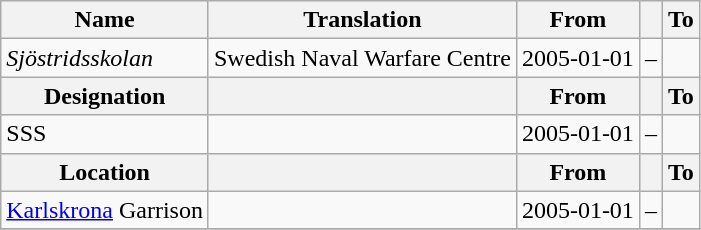<table class="wikitable">
<tr>
<th style="font-weight:bold;">Name</th>
<th style="font-weight:bold;">Translation</th>
<th style="text-align: center; font-weight:bold;">From</th>
<th></th>
<th style="text-align: center; font-weight:bold;">To</th>
</tr>
<tr>
<td style="font-style:italic;">Sjöstridsskolan</td>
<td>Swedish Naval Warfare Centre</td>
<td>2005-01-01</td>
<td>–</td>
<td></td>
</tr>
<tr>
<th style="font-weight:bold;">Designation</th>
<th style="font-weight:bold;"></th>
<th style="text-align: center; font-weight:bold;">From</th>
<th></th>
<th style="text-align: center; font-weight:bold;">To</th>
</tr>
<tr>
<td>SSS</td>
<td></td>
<td style="text-align: center;">2005-01-01</td>
<td style="text-align: center;">–</td>
<td style="text-align: center;"></td>
</tr>
<tr>
<th style="font-weight:bold;">Location</th>
<th style="font-weight:bold;"></th>
<th style="text-align: center; font-weight:bold;">From</th>
<th></th>
<th style="text-align: center; font-weight:bold;">To</th>
</tr>
<tr>
<td><a href='#'>Karlskrona</a> Garrison</td>
<td></td>
<td style="text-align: center;">2005-01-01</td>
<td style="text-align: center;">–</td>
<td style="text-align: center;"></td>
</tr>
<tr>
</tr>
</table>
